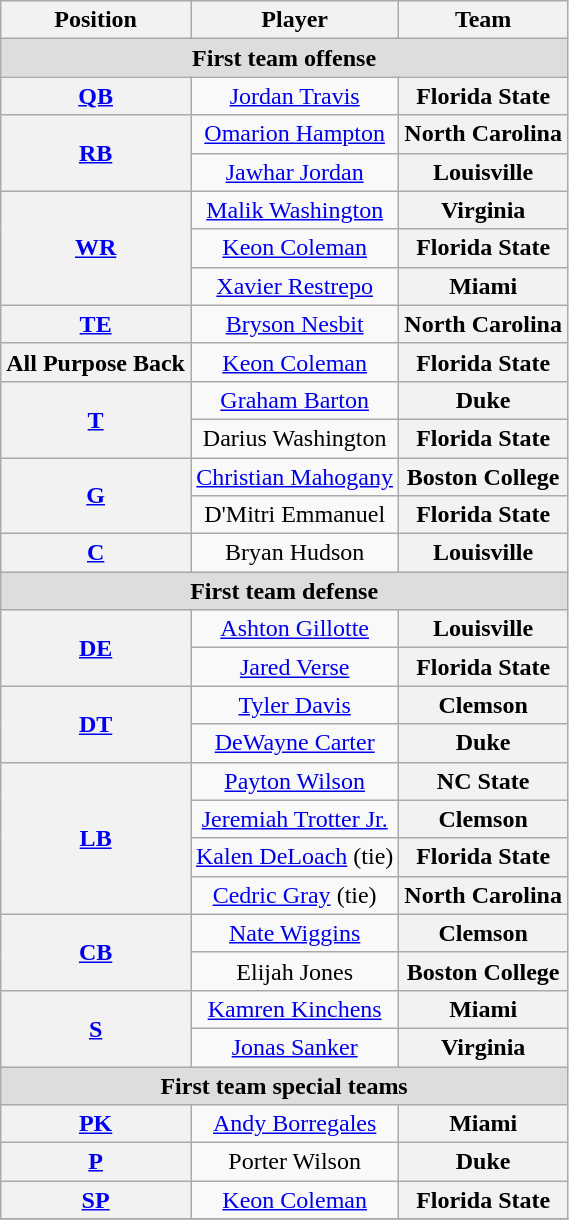<table class="wikitable">
<tr>
<th>Position</th>
<th>Player</th>
<th>Team</th>
</tr>
<tr>
<td colspan="4" style="text-align:center; background:#ddd;"><strong>First team offense</strong></td>
</tr>
<tr style="text-align:center;">
<th rowspan="1"><a href='#'>QB</a></th>
<td><a href='#'>Jordan Travis</a></td>
<th style=>Florida State</th>
</tr>
<tr style="text-align:center;">
<th rowspan="2"><a href='#'>RB</a></th>
<td><a href='#'>Omarion Hampton</a></td>
<th style=>North Carolina</th>
</tr>
<tr style="text-align:center;">
<td><a href='#'>Jawhar Jordan</a></td>
<th style=>Louisville</th>
</tr>
<tr style="text-align:center;">
<th rowspan="3"><a href='#'>WR</a></th>
<td><a href='#'>Malik Washington</a></td>
<th style=>Virginia</th>
</tr>
<tr style="text-align:center;">
<td><a href='#'>Keon Coleman</a></td>
<th style=>Florida State</th>
</tr>
<tr style="text-align:center;">
<td><a href='#'>Xavier Restrepo</a></td>
<th style=>Miami</th>
</tr>
<tr style="text-align:center;">
<th rowspan="1"><a href='#'>TE</a></th>
<td><a href='#'>Bryson Nesbit</a></td>
<th style=>North Carolina</th>
</tr>
<tr style="text-align:center;">
<th rowspan="1">All Purpose Back</th>
<td><a href='#'>Keon Coleman</a></td>
<th style=>Florida State</th>
</tr>
<tr style="text-align:center;">
<th rowspan="2"><a href='#'>T</a></th>
<td><a href='#'>Graham Barton</a></td>
<th style=>Duke</th>
</tr>
<tr style="text-align:center;">
<td>Darius Washington</td>
<th style=>Florida State</th>
</tr>
<tr style="text-align:center;">
<th rowspan="2"><a href='#'>G</a></th>
<td><a href='#'>Christian Mahogany</a></td>
<th style=>Boston College</th>
</tr>
<tr style="text-align:center;">
<td>D'Mitri Emmanuel</td>
<th style=>Florida State</th>
</tr>
<tr style="text-align:center;">
<th rowspan="1"><a href='#'>C</a></th>
<td>Bryan Hudson</td>
<th style=>Louisville</th>
</tr>
<tr style="text-align:center;">
<td colspan="4" style="text-align:center; background:#ddd;"><strong>First team defense</strong></td>
</tr>
<tr style="text-align:center;">
<th rowspan="2"><a href='#'>DE</a></th>
<td><a href='#'>Ashton Gillotte</a></td>
<th style=>Louisville</th>
</tr>
<tr style="text-align:center;">
<td><a href='#'>Jared Verse</a></td>
<th style=>Florida State</th>
</tr>
<tr style="text-align:center;">
<th rowspan="2"><a href='#'>DT</a></th>
<td><a href='#'>Tyler Davis</a></td>
<th style=>Clemson</th>
</tr>
<tr style="text-align:center;">
<td><a href='#'>DeWayne Carter</a></td>
<th style=>Duke</th>
</tr>
<tr style="text-align:center;">
<th rowspan="4"><a href='#'>LB</a></th>
<td><a href='#'>Payton Wilson</a></td>
<th style=>NC State</th>
</tr>
<tr style="text-align:center;">
<td><a href='#'>Jeremiah Trotter Jr.</a></td>
<th style=>Clemson</th>
</tr>
<tr style="text-align:center;">
<td><a href='#'>Kalen DeLoach</a> (tie)</td>
<th style=>Florida State</th>
</tr>
<tr style="text-align:center;">
<td><a href='#'>Cedric Gray</a> (tie)</td>
<th style=>North Carolina</th>
</tr>
<tr style="text-align:center;">
<th rowspan="2"><a href='#'>CB</a></th>
<td><a href='#'>Nate Wiggins</a></td>
<th style=>Clemson</th>
</tr>
<tr style="text-align:center;">
<td>Elijah Jones</td>
<th style=>Boston College</th>
</tr>
<tr style="text-align:center;">
<th rowspan="2"><a href='#'>S</a></th>
<td><a href='#'>Kamren Kinchens</a></td>
<th style=>Miami</th>
</tr>
<tr style="text-align:center;">
<td><a href='#'>Jonas Sanker</a></td>
<th style=>Virginia</th>
</tr>
<tr>
<td colspan="4" style="text-align:center; background:#ddd;"><strong>First team special teams</strong></td>
</tr>
<tr style="text-align:center;">
<th rowspan="1"><a href='#'>PK</a></th>
<td><a href='#'>Andy Borregales</a></td>
<th style=>Miami</th>
</tr>
<tr style="text-align:center;">
<th rowspan="1"><a href='#'>P</a></th>
<td>Porter Wilson</td>
<th style=>Duke</th>
</tr>
<tr style="text-align:center;">
<th rowspan="1"><a href='#'>SP</a></th>
<td><a href='#'>Keon Coleman</a></td>
<th style=>Florida State</th>
</tr>
<tr>
</tr>
</table>
